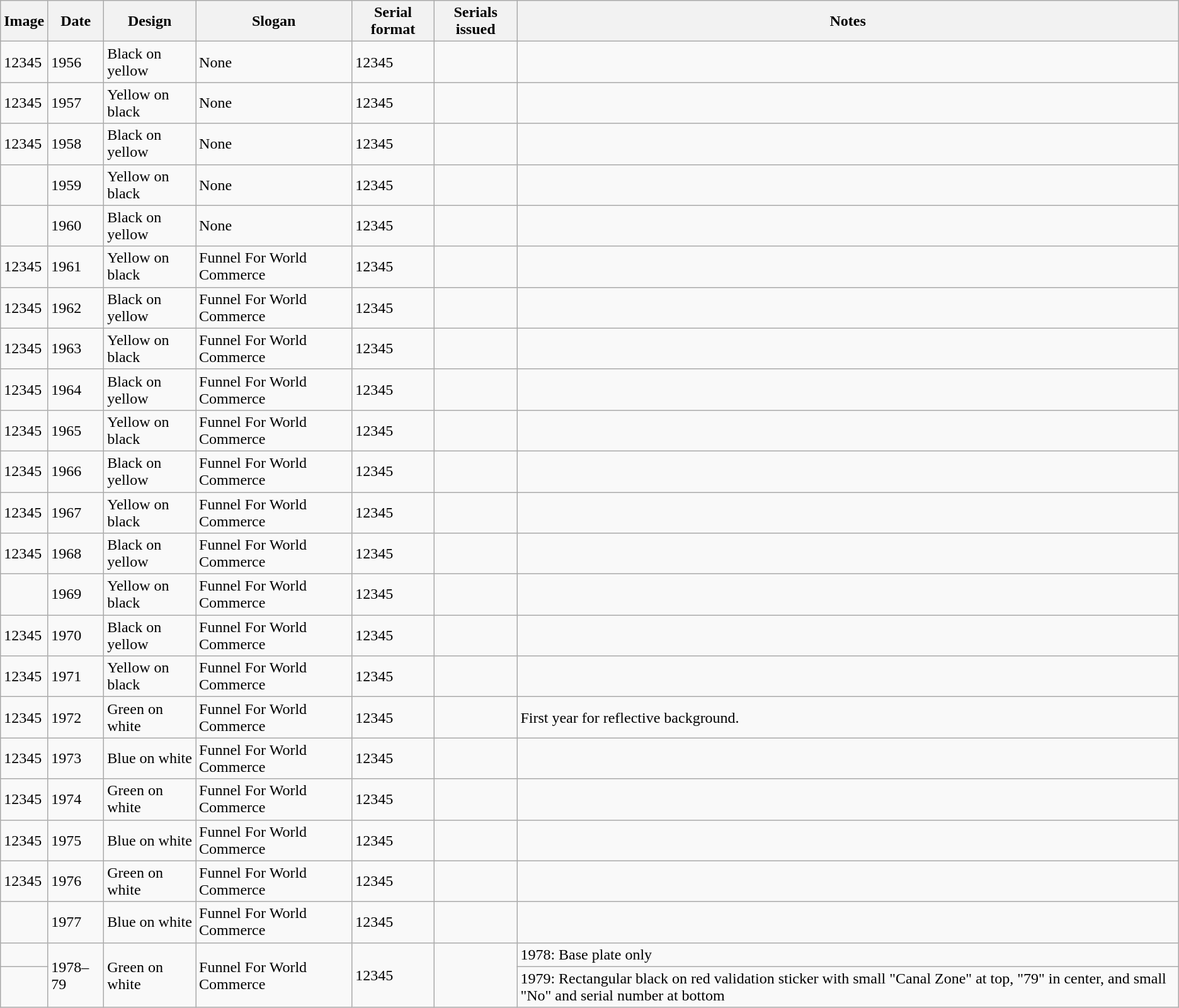<table class="wikitable">
<tr>
<th>Image</th>
<th>Date</th>
<th>Design</th>
<th>Slogan</th>
<th>Serial format</th>
<th>Serials issued</th>
<th>Notes</th>
</tr>
<tr>
<td><div>12345</div></td>
<td>1956</td>
<td>Black on yellow</td>
<td>None</td>
<td>12345</td>
<td></td>
<td></td>
</tr>
<tr>
<td><div>12345</div></td>
<td>1957</td>
<td>Yellow on black</td>
<td>None</td>
<td>12345</td>
<td></td>
<td></td>
</tr>
<tr>
<td><div>12345</div></td>
<td>1958</td>
<td>Black on yellow</td>
<td>None</td>
<td>12345</td>
<td></td>
<td></td>
</tr>
<tr>
<td></td>
<td>1959</td>
<td>Yellow on black</td>
<td>None</td>
<td>12345</td>
<td></td>
<td></td>
</tr>
<tr>
<td></td>
<td>1960</td>
<td>Black on yellow</td>
<td>None</td>
<td>12345</td>
<td></td>
<td></td>
</tr>
<tr>
<td><div>12345</div></td>
<td>1961</td>
<td>Yellow on black</td>
<td>Funnel For World Commerce</td>
<td>12345</td>
<td></td>
<td></td>
</tr>
<tr>
<td><div>12345</div></td>
<td>1962</td>
<td>Black on yellow</td>
<td>Funnel For World Commerce</td>
<td>12345</td>
<td></td>
<td></td>
</tr>
<tr>
<td><div>12345</div></td>
<td>1963</td>
<td>Yellow on black</td>
<td>Funnel For World Commerce</td>
<td>12345</td>
<td></td>
<td></td>
</tr>
<tr>
<td><div>12345</div></td>
<td>1964</td>
<td>Black on yellow</td>
<td>Funnel For World Commerce</td>
<td>12345</td>
<td></td>
<td></td>
</tr>
<tr>
<td><div>12345</div></td>
<td>1965</td>
<td>Yellow on black</td>
<td>Funnel For World Commerce</td>
<td>12345</td>
<td></td>
<td></td>
</tr>
<tr>
<td><div>12345</div></td>
<td>1966</td>
<td>Black on yellow</td>
<td>Funnel For World Commerce</td>
<td>12345</td>
<td></td>
<td></td>
</tr>
<tr>
<td><div>12345</div></td>
<td>1967</td>
<td>Yellow on black</td>
<td>Funnel For World Commerce</td>
<td>12345</td>
<td></td>
<td></td>
</tr>
<tr>
<td><div>12345</div></td>
<td>1968</td>
<td>Black on yellow</td>
<td>Funnel For World Commerce</td>
<td>12345</td>
<td></td>
<td></td>
</tr>
<tr>
<td></td>
<td>1969</td>
<td>Yellow on black</td>
<td>Funnel For World Commerce</td>
<td>12345</td>
<td></td>
<td></td>
</tr>
<tr>
<td><div>12345</div></td>
<td>1970</td>
<td>Black on yellow</td>
<td>Funnel For World Commerce</td>
<td>12345</td>
<td></td>
<td></td>
</tr>
<tr>
<td><div>12345</div></td>
<td>1971</td>
<td>Yellow on black</td>
<td>Funnel For World Commerce</td>
<td>12345</td>
<td></td>
<td></td>
</tr>
<tr>
<td><div>12345</div></td>
<td>1972</td>
<td>Green on white</td>
<td>Funnel For World Commerce</td>
<td>12345</td>
<td></td>
<td>First year for reflective background.</td>
</tr>
<tr>
<td><div>12345</div></td>
<td>1973</td>
<td>Blue on white</td>
<td>Funnel For World Commerce</td>
<td>12345</td>
<td></td>
<td></td>
</tr>
<tr>
<td><div>12345</div></td>
<td>1974</td>
<td>Green on white</td>
<td>Funnel For World Commerce</td>
<td>12345</td>
<td></td>
<td></td>
</tr>
<tr>
<td><div>12345</div></td>
<td>1975</td>
<td>Blue on white</td>
<td>Funnel For World Commerce</td>
<td>12345</td>
<td></td>
<td></td>
</tr>
<tr>
<td><div>12345</div></td>
<td>1976</td>
<td>Green on white</td>
<td>Funnel For World Commerce</td>
<td>12345</td>
<td></td>
<td></td>
</tr>
<tr>
<td></td>
<td>1977</td>
<td>Blue on white</td>
<td>Funnel For World Commerce</td>
<td>12345</td>
<td></td>
<td></td>
</tr>
<tr>
<td></td>
<td rowspan="2">1978–79</td>
<td rowspan="2">Green on white</td>
<td rowspan="2">Funnel For World Commerce</td>
<td rowspan="2">12345</td>
<td rowspan="2"></td>
<td>1978: Base plate only</td>
</tr>
<tr>
<td></td>
<td>1979: Rectangular black on red validation sticker with small "Canal Zone" at top, "79" in center, and small "No" and serial number at bottom</td>
</tr>
</table>
